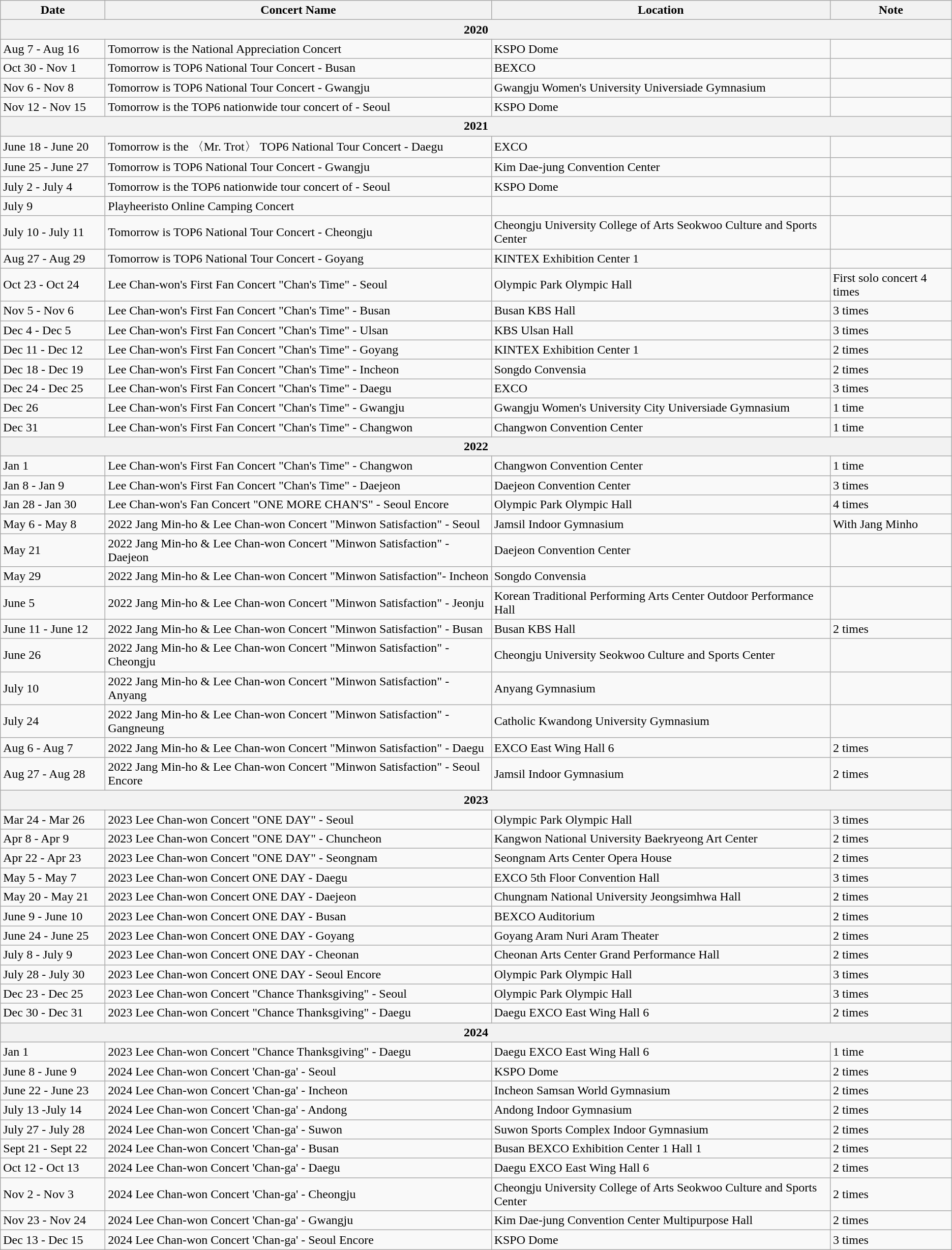<table class="wikitable mw-collapsible plainrowheaders">
<tr>
<th scope="col" style="width: 130px;">Date</th>
<th scope="col">Concert Name</th>
<th scope="col" class="unsortable">Location</th>
<th>Note</th>
</tr>
<tr>
<th colspan="4">2020</th>
</tr>
<tr>
<td>Aug 7 - Aug 16</td>
<td>Tomorrow is the <Mr. Trot> National Appreciation Concert</td>
<td>KSPO Dome</td>
<td></td>
</tr>
<tr>
<td>Oct 30 - Nov 1</td>
<td>Tomorrow is <Mr. Trot> TOP6 National Tour Concert - Busan</td>
<td>BEXCO</td>
<td></td>
</tr>
<tr>
<td>Nov 6 - Nov 8</td>
<td>Tomorrow is <Mr. Trot> TOP6 National Tour Concert - Gwangju</td>
<td>Gwangju Women's University Universiade Gymnasium</td>
<td></td>
</tr>
<tr>
<td>Nov 12 - Nov 15</td>
<td>Tomorrow is the TOP6 nationwide tour concert of <Mr. Trot> - Seoul</td>
<td>KSPO Dome</td>
<td></td>
</tr>
<tr>
<th colspan="4">2021</th>
</tr>
<tr>
<td>June 18 - June 20</td>
<td>Tomorrow is the 〈Mr. Trot〉 TOP6 National Tour Concert - Daegu</td>
<td>EXCO</td>
<td></td>
</tr>
<tr>
<td>June 25 - June 27</td>
<td>Tomorrow is <Mr. Trot> TOP6 National Tour Concert - Gwangju</td>
<td>Kim Dae-jung Convention Center</td>
<td></td>
</tr>
<tr>
<td>July 2 - July 4</td>
<td>Tomorrow is the TOP6 nationwide tour concert of <Mr. Trot> - Seoul</td>
<td>KSPO Dome</td>
<td></td>
</tr>
<tr>
<td>July 9</td>
<td>Playheeristo Online Camping Concert</td>
<td></td>
<td></td>
</tr>
<tr>
<td>July 10 - July 11</td>
<td>Tomorrow is <Mr. Trot> TOP6 National Tour Concert - Cheongju</td>
<td>Cheongju University College of Arts Seokwoo Culture and Sports Center</td>
<td></td>
</tr>
<tr>
<td>Aug 27 - Aug 29</td>
<td>Tomorrow is <Mr. Trot> TOP6 National Tour Concert - Goyang</td>
<td>KINTEX Exhibition Center 1</td>
<td></td>
</tr>
<tr>
<td>Oct 23 - Oct 24</td>
<td>Lee Chan-won's First Fan Concert "Chan's Time" - Seoul</td>
<td>Olympic Park Olympic Hall</td>
<td>First solo concert 4 times</td>
</tr>
<tr>
<td>Nov 5 - Nov 6</td>
<td>Lee Chan-won's First Fan Concert "Chan's Time"  - Busan</td>
<td>Busan KBS Hall</td>
<td>3 times</td>
</tr>
<tr>
<td>Dec 4 - Dec 5</td>
<td>Lee Chan-won's First Fan Concert "Chan's Time"  - Ulsan</td>
<td>KBS Ulsan Hall</td>
<td>3 times</td>
</tr>
<tr>
<td>Dec 11 - Dec 12</td>
<td>Lee Chan-won's First Fan Concert "Chan's Time" - Goyang</td>
<td>KINTEX Exhibition Center 1</td>
<td>2 times</td>
</tr>
<tr>
<td>Dec 18 - Dec 19</td>
<td>Lee Chan-won's First Fan Concert "Chan's Time"  -  Incheon</td>
<td>Songdo Convensia</td>
<td>2 times</td>
</tr>
<tr>
<td>Dec 24 - Dec 25</td>
<td>Lee Chan-won's First Fan Concert "Chan's Time"  - Daegu</td>
<td>EXCO</td>
<td>3 times</td>
</tr>
<tr>
<td>Dec 26</td>
<td>Lee Chan-won's First Fan Concert "Chan's Time"  - Gwangju</td>
<td>Gwangju Women's University City Universiade Gymnasium</td>
<td>1 time</td>
</tr>
<tr>
<td>Dec 31</td>
<td>Lee Chan-won's First Fan Concert "Chan's Time"  -  Changwon</td>
<td>Changwon Convention Center</td>
<td>1 time</td>
</tr>
<tr>
<th colspan="4">2022</th>
</tr>
<tr>
<td>Jan 1</td>
<td>Lee Chan-won's First Fan Concert "Chan's Time"  - Changwon</td>
<td>Changwon Convention Center</td>
<td>1 time</td>
</tr>
<tr>
<td>Jan 8 - Jan 9</td>
<td>Lee Chan-won's First Fan Concert "Chan's Time"  - Daejeon</td>
<td>Daejeon Convention Center</td>
<td>3 times</td>
</tr>
<tr>
<td>Jan 28 - Jan 30</td>
<td>Lee Chan-won's Fan Concert "ONE MORE CHAN'S" - Seoul Encore</td>
<td>Olympic Park Olympic Hall</td>
<td>4 times</td>
</tr>
<tr>
<td>May 6 - May 8</td>
<td>2022 Jang Min-ho & Lee Chan-won Concert "Minwon Satisfaction" - Seoul</td>
<td>Jamsil Indoor Gymnasium</td>
<td>With Jang Minho</td>
</tr>
<tr>
<td>May 21</td>
<td>2022 Jang Min-ho & Lee Chan-won Concert "Minwon Satisfaction" - Daejeon</td>
<td>Daejeon Convention Center</td>
<td></td>
</tr>
<tr>
<td>May 29</td>
<td>2022 Jang Min-ho & Lee Chan-won Concert "Minwon Satisfaction"- Incheon</td>
<td>Songdo Convensia</td>
<td></td>
</tr>
<tr>
<td>June 5</td>
<td>2022 Jang Min-ho & Lee Chan-won Concert "Minwon Satisfaction" - Jeonju</td>
<td>Korean Traditional Performing Arts Center Outdoor Performance Hall</td>
<td></td>
</tr>
<tr>
<td>June 11 - June 12</td>
<td>2022 Jang Min-ho & Lee Chan-won Concert "Minwon Satisfaction" - Busan</td>
<td>Busan KBS Hall</td>
<td>2 times</td>
</tr>
<tr>
<td>June 26</td>
<td>2022 Jang Min-ho & Lee Chan-won Concert "Minwon Satisfaction" - Cheongju</td>
<td>Cheongju University Seokwoo Culture and Sports Center</td>
<td></td>
</tr>
<tr>
<td>July 10</td>
<td>2022 Jang Min-ho & Lee Chan-won Concert "Minwon Satisfaction" - Anyang</td>
<td>Anyang Gymnasium</td>
<td></td>
</tr>
<tr>
<td>July 24</td>
<td>2022 Jang Min-ho & Lee Chan-won Concert "Minwon Satisfaction" -  Gangneung</td>
<td>Catholic Kwandong University Gymnasium</td>
<td></td>
</tr>
<tr>
<td>Aug 6 - Aug 7</td>
<td>2022 Jang Min-ho & Lee Chan-won Concert "Minwon Satisfaction" - Daegu</td>
<td>EXCO East Wing Hall 6</td>
<td>2 times</td>
</tr>
<tr>
<td>Aug 27 - Aug 28</td>
<td>2022 Jang Min-ho & Lee Chan-won Concert "Minwon Satisfaction" - Seoul Encore</td>
<td>Jamsil Indoor Gymnasium</td>
<td>2 times</td>
</tr>
<tr>
<th colspan="4">2023</th>
</tr>
<tr>
<td>Mar 24 - Mar 26</td>
<td>2023 Lee Chan-won Concert "ONE DAY" - Seoul</td>
<td>Olympic Park Olympic Hall</td>
<td>3 times</td>
</tr>
<tr>
<td>Apr 8 - Apr 9</td>
<td>2023 Lee Chan-won Concert "ONE DAY" - Chuncheon</td>
<td>Kangwon National University Baekryeong Art Center</td>
<td>2 times</td>
</tr>
<tr>
<td>Apr 22 - Apr 23</td>
<td>2023 Lee Chan-won Concert "ONE DAY" - Seongnam</td>
<td>Seongnam Arts Center Opera House</td>
<td>2 times</td>
</tr>
<tr>
<td>May 5 - May 7</td>
<td>2023 Lee Chan-won Concert ONE DAY - Daegu</td>
<td>EXCO 5th Floor Convention Hall</td>
<td>3 times</td>
</tr>
<tr>
<td>May 20 - May 21</td>
<td>2023 Lee Chan-won Concert ONE DAY - Daejeon</td>
<td>Chungnam National University Jeongsimhwa Hall</td>
<td>2 times</td>
</tr>
<tr>
<td>June 9 - June 10</td>
<td>2023 Lee Chan-won Concert ONE DAY - Busan</td>
<td>BEXCO Auditorium</td>
<td>2 times</td>
</tr>
<tr>
<td>June 24 - June 25</td>
<td>2023 Lee Chan-won Concert ONE DAY - Goyang</td>
<td>Goyang Aram Nuri Aram Theater</td>
<td>2 times</td>
</tr>
<tr>
<td>July 8 - July 9</td>
<td>2023 Lee Chan-won Concert ONE DAY - Cheonan</td>
<td>Cheonan Arts Center Grand Performance Hall</td>
<td>2 times</td>
</tr>
<tr>
<td>July 28 - July 30</td>
<td>2023 Lee Chan-won Concert ONE DAY - Seoul Encore</td>
<td>Olympic Park Olympic Hall</td>
<td>3 times</td>
</tr>
<tr>
<td>Dec 23 - Dec 25</td>
<td>2023 Lee Chan-won Concert "Chance Thanksgiving" - Seoul</td>
<td>Olympic Park Olympic Hall</td>
<td>3 times</td>
</tr>
<tr>
<td>Dec 30 - Dec 31</td>
<td>2023 Lee Chan-won Concert "Chance Thanksgiving" - Daegu</td>
<td>Daegu EXCO East Wing Hall 6</td>
<td>2 times</td>
</tr>
<tr>
<th colspan="4">2024</th>
</tr>
<tr>
<td>Jan 1</td>
<td>2023 Lee Chan-won Concert "Chance Thanksgiving" - Daegu</td>
<td>Daegu EXCO East Wing Hall 6</td>
<td>1 time</td>
</tr>
<tr>
<td>June 8 - June 9</td>
<td>2024 Lee Chan-won Concert 'Chan-ga' - Seoul</td>
<td>KSPO Dome</td>
<td>2 times</td>
</tr>
<tr>
<td>June 22 - June 23</td>
<td>2024 Lee Chan-won Concert 'Chan-ga' - Incheon</td>
<td>Incheon Samsan World Gymnasium</td>
<td>2 times</td>
</tr>
<tr>
<td>July 13 -July 14</td>
<td>2024 Lee Chan-won Concert 'Chan-ga' - Andong</td>
<td>Andong Indoor Gymnasium</td>
<td>2 times</td>
</tr>
<tr>
<td>July 27 - July 28</td>
<td>2024 Lee Chan-won Concert 'Chan-ga' - Suwon</td>
<td>Suwon Sports Complex Indoor Gymnasium</td>
<td>2 times</td>
</tr>
<tr>
<td>Sept 21 - Sept 22</td>
<td>2024 Lee Chan-won Concert 'Chan-ga' - Busan</td>
<td>Busan BEXCO Exhibition Center 1 Hall 1</td>
<td>2 times</td>
</tr>
<tr>
<td>Oct 12 - Oct 13</td>
<td>2024 Lee Chan-won Concert 'Chan-ga' - Daegu</td>
<td>Daegu EXCO East Wing Hall 6</td>
<td>2 times</td>
</tr>
<tr>
<td>Nov 2 - Nov 3</td>
<td>2024 Lee Chan-won Concert 'Chan-ga' - Cheongju</td>
<td>Cheongju University College of Arts Seokwoo Culture and Sports Center</td>
<td>2 times</td>
</tr>
<tr>
<td>Nov 23 - Nov 24</td>
<td>2024 Lee Chan-won Concert 'Chan-ga' - Gwangju</td>
<td>Kim Dae-jung Convention Center Multipurpose Hall</td>
<td>2 times</td>
</tr>
<tr>
<td>Dec 13 - Dec 15</td>
<td>2024 Lee Chan-won Concert 'Chan-ga' - Seoul Encore</td>
<td>KSPO Dome</td>
<td>3 times</td>
</tr>
</table>
